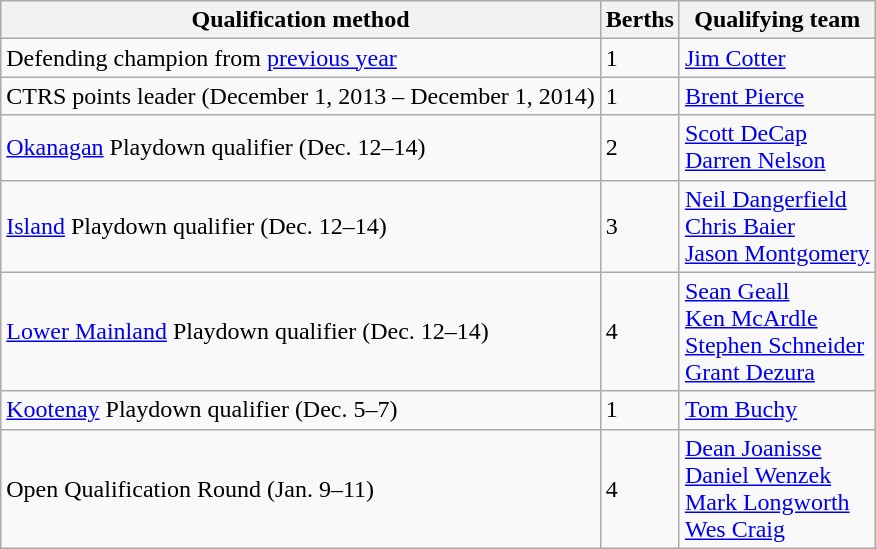<table class=wikitable>
<tr>
<th>Qualification method</th>
<th>Berths</th>
<th>Qualifying team</th>
</tr>
<tr>
<td>Defending champion from <a href='#'>previous year</a></td>
<td>1</td>
<td><a href='#'>Jim Cotter</a></td>
</tr>
<tr>
<td>CTRS points leader (December 1, 2013 – December 1, 2014)</td>
<td>1</td>
<td><a href='#'>Brent Pierce</a></td>
</tr>
<tr>
<td><a href='#'>Okanagan</a> Playdown qualifier (Dec. 12–14)</td>
<td>2</td>
<td><a href='#'>Scott DeCap</a> <br> <a href='#'>Darren Nelson</a></td>
</tr>
<tr>
<td><a href='#'>Island</a> Playdown qualifier (Dec. 12–14)</td>
<td>3</td>
<td><a href='#'>Neil Dangerfield</a> <br> <a href='#'>Chris Baier</a> <br> <a href='#'>Jason Montgomery</a></td>
</tr>
<tr>
<td><a href='#'>Lower Mainland</a> Playdown qualifier (Dec. 12–14)</td>
<td>4</td>
<td><a href='#'>Sean Geall</a> <br> <a href='#'>Ken McArdle</a> <br> <a href='#'>Stephen Schneider</a> <br> <a href='#'>Grant Dezura</a></td>
</tr>
<tr>
<td><a href='#'>Kootenay</a> Playdown qualifier (Dec. 5–7)</td>
<td>1</td>
<td><a href='#'>Tom Buchy</a></td>
</tr>
<tr>
<td>Open Qualification Round (Jan. 9–11)</td>
<td>4</td>
<td><a href='#'>Dean Joanisse</a> <br> <a href='#'>Daniel Wenzek</a> <br> <a href='#'>Mark Longworth</a> <br> <a href='#'>Wes Craig</a></td>
</tr>
</table>
